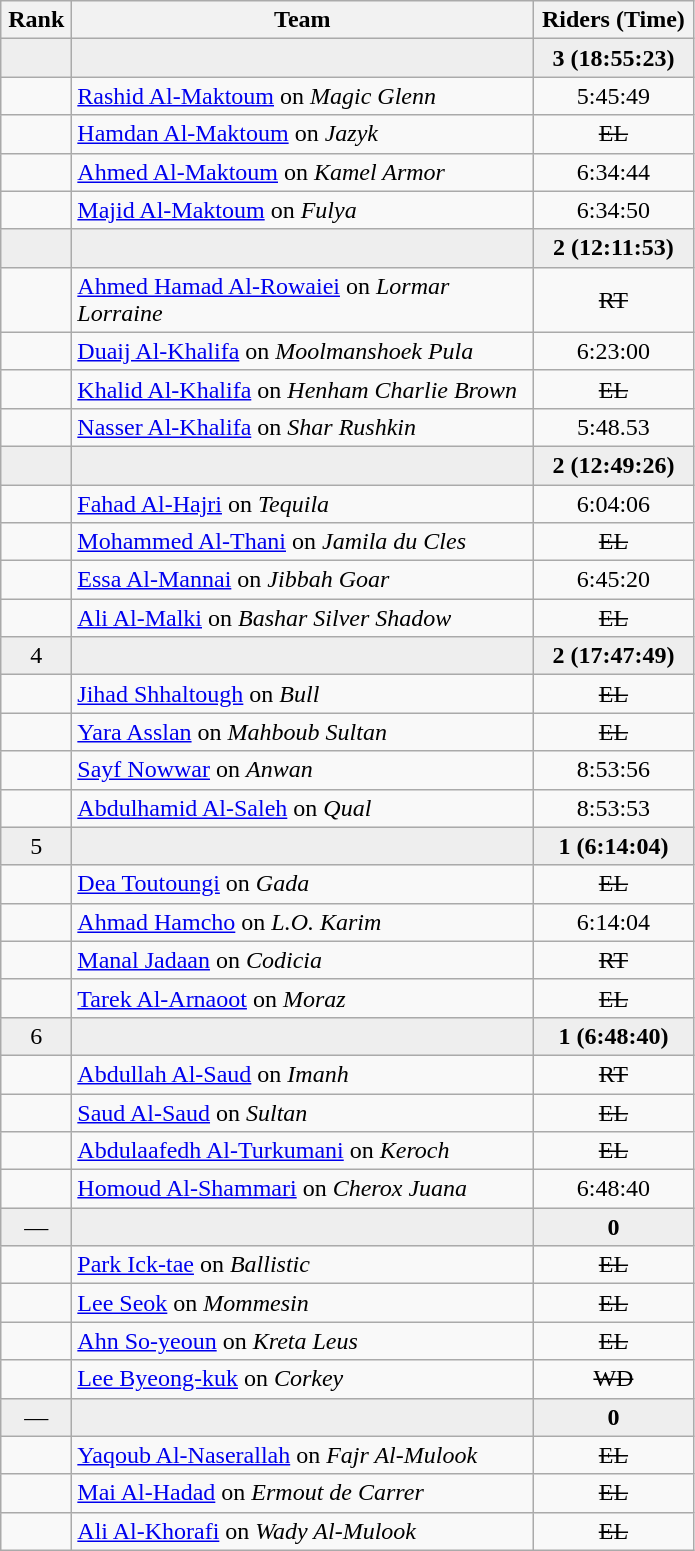<table class="wikitable" style="text-align:center">
<tr>
<th width=40>Rank</th>
<th width=300>Team</th>
<th width=100>Riders (Time)</th>
</tr>
<tr bgcolor=eeeeee>
<td></td>
<td align=left></td>
<td><strong>3 (18:55:23)</strong></td>
</tr>
<tr>
<td></td>
<td align=left><a href='#'>Rashid Al-Maktoum</a> on <em>Magic Glenn</em></td>
<td>5:45:49</td>
</tr>
<tr>
<td></td>
<td align=left><a href='#'>Hamdan Al-Maktoum</a> on <em>Jazyk</em></td>
<td><s>EL</s></td>
</tr>
<tr>
<td></td>
<td align=left><a href='#'>Ahmed Al-Maktoum</a> on <em>Kamel Armor</em></td>
<td>6:34:44</td>
</tr>
<tr>
<td></td>
<td align=left><a href='#'>Majid Al-Maktoum</a> on <em>Fulya</em></td>
<td>6:34:50</td>
</tr>
<tr bgcolor=eeeeee>
<td></td>
<td align=left></td>
<td><strong>2 (12:11:53)</strong></td>
</tr>
<tr>
<td></td>
<td align=left><a href='#'>Ahmed Hamad Al-Rowaiei</a> on <em>Lormar Lorraine</em></td>
<td><s>RT</s></td>
</tr>
<tr>
<td></td>
<td align=left><a href='#'>Duaij Al-Khalifa</a> on <em>Moolmanshoek Pula</em></td>
<td>6:23:00</td>
</tr>
<tr>
<td></td>
<td align=left><a href='#'>Khalid Al-Khalifa</a> on <em>Henham Charlie Brown</em></td>
<td><s>EL</s></td>
</tr>
<tr>
<td></td>
<td align=left><a href='#'>Nasser Al-Khalifa</a> on <em>Shar Rushkin</em></td>
<td>5:48.53</td>
</tr>
<tr bgcolor=eeeeee>
<td></td>
<td align=left></td>
<td><strong>2 (12:49:26)</strong></td>
</tr>
<tr>
<td></td>
<td align=left><a href='#'>Fahad Al-Hajri</a> on <em>Tequila</em></td>
<td>6:04:06</td>
</tr>
<tr>
<td></td>
<td align=left><a href='#'>Mohammed Al-Thani</a> on <em>Jamila du Cles</em></td>
<td><s>EL</s></td>
</tr>
<tr>
<td></td>
<td align=left><a href='#'>Essa Al-Mannai</a> on <em>Jibbah Goar</em></td>
<td>6:45:20</td>
</tr>
<tr>
<td></td>
<td align=left><a href='#'>Ali Al-Malki</a> on <em>Bashar Silver Shadow</em></td>
<td><s>EL</s></td>
</tr>
<tr bgcolor=eeeeee>
<td>4</td>
<td align=left></td>
<td><strong>2 (17:47:49)</strong></td>
</tr>
<tr>
<td></td>
<td align=left><a href='#'>Jihad Shhaltough</a> on <em>Bull</em></td>
<td><s>EL</s></td>
</tr>
<tr>
<td></td>
<td align=left><a href='#'>Yara Asslan</a> on <em>Mahboub Sultan</em></td>
<td><s>EL</s></td>
</tr>
<tr>
<td></td>
<td align=left><a href='#'>Sayf Nowwar</a> on <em>Anwan</em></td>
<td>8:53:56</td>
</tr>
<tr>
<td></td>
<td align=left><a href='#'>Abdulhamid Al-Saleh</a> on <em>Qual</em></td>
<td>8:53:53</td>
</tr>
<tr bgcolor=eeeeee>
<td>5</td>
<td align=left></td>
<td><strong>1 (6:14:04)</strong></td>
</tr>
<tr>
<td></td>
<td align=left><a href='#'>Dea Toutoungi</a> on <em>Gada</em></td>
<td><s>EL</s></td>
</tr>
<tr>
<td></td>
<td align=left><a href='#'>Ahmad Hamcho</a> on <em>L.O. Karim</em></td>
<td>6:14:04</td>
</tr>
<tr>
<td></td>
<td align=left><a href='#'>Manal Jadaan</a> on <em>Codicia</em></td>
<td><s>RT</s></td>
</tr>
<tr>
<td></td>
<td align=left><a href='#'>Tarek Al-Arnaoot</a> on <em>Moraz</em></td>
<td><s>EL</s></td>
</tr>
<tr bgcolor=eeeeee>
<td>6</td>
<td align=left></td>
<td><strong>1 (6:48:40)</strong></td>
</tr>
<tr>
<td></td>
<td align=left><a href='#'>Abdullah Al-Saud</a> on <em>Imanh</em></td>
<td><s>RT</s></td>
</tr>
<tr>
<td></td>
<td align=left><a href='#'>Saud Al-Saud</a> on <em>Sultan</em></td>
<td><s>EL</s></td>
</tr>
<tr>
<td></td>
<td align=left><a href='#'>Abdulaafedh Al-Turkumani</a> on <em>Keroch</em></td>
<td><s>EL</s></td>
</tr>
<tr>
<td></td>
<td align=left><a href='#'>Homoud Al-Shammari</a> on <em>Cherox Juana</em></td>
<td>6:48:40</td>
</tr>
<tr bgcolor=eeeeee>
<td>—</td>
<td align=left></td>
<td><strong>0</strong></td>
</tr>
<tr>
<td></td>
<td align=left><a href='#'>Park Ick-tae</a> on <em>Ballistic</em></td>
<td><s>EL</s></td>
</tr>
<tr>
<td></td>
<td align=left><a href='#'>Lee Seok</a> on <em>Mommesin</em></td>
<td><s>EL</s></td>
</tr>
<tr>
<td></td>
<td align=left><a href='#'>Ahn So-yeoun</a> on <em>Kreta Leus</em></td>
<td><s>EL</s></td>
</tr>
<tr>
<td></td>
<td align=left><a href='#'>Lee Byeong-kuk</a> on <em>Corkey</em></td>
<td><s>WD</s></td>
</tr>
<tr bgcolor=eeeeee>
<td>—</td>
<td align=left></td>
<td><strong>0</strong></td>
</tr>
<tr>
<td></td>
<td align=left><a href='#'>Yaqoub Al-Naserallah</a> on <em>Fajr Al-Mulook</em></td>
<td><s>EL</s></td>
</tr>
<tr>
<td></td>
<td align=left><a href='#'>Mai Al-Hadad</a> on <em>Ermout de Carrer</em></td>
<td><s>EL</s></td>
</tr>
<tr>
<td></td>
<td align=left><a href='#'>Ali Al-Khorafi</a> on <em>Wady Al-Mulook</em></td>
<td><s>EL</s></td>
</tr>
</table>
